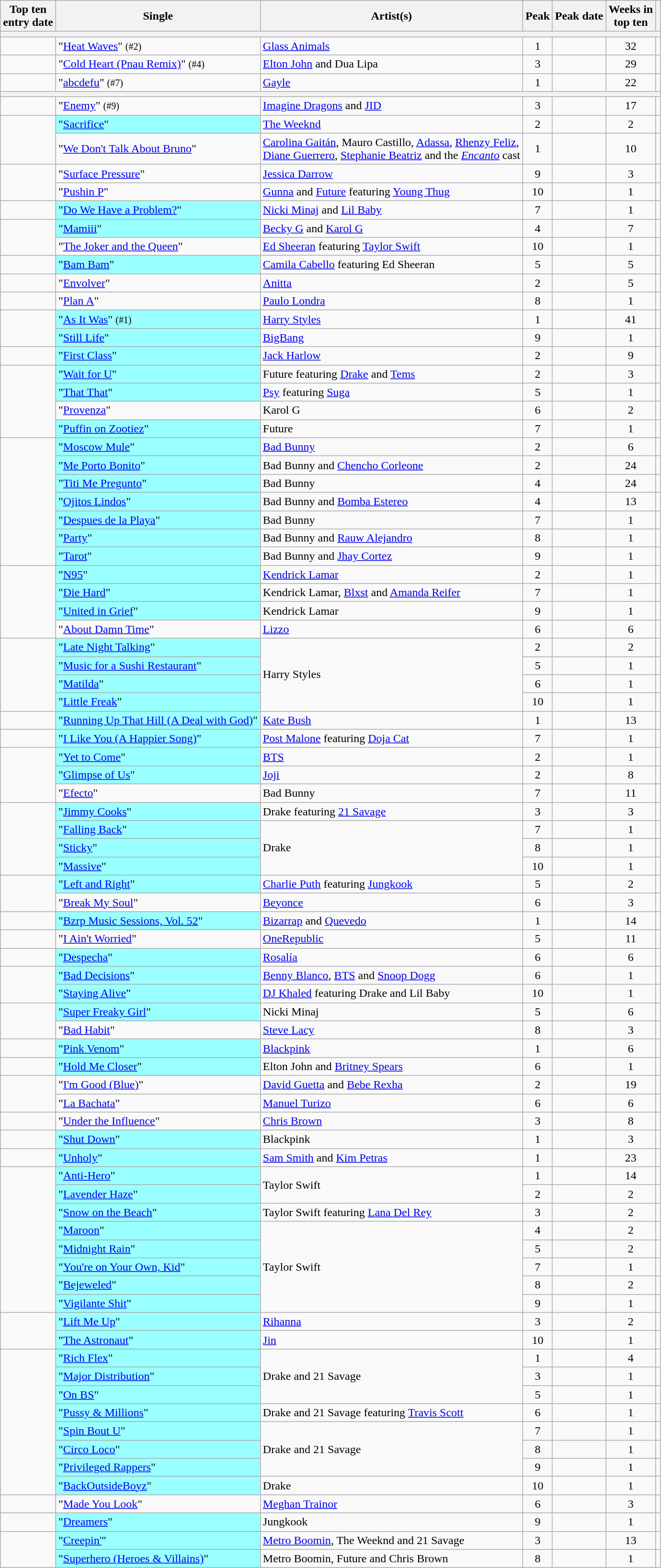<table class="wikitable sortable">
<tr>
<th>Top ten<br>entry date</th>
<th>Single</th>
<th>Artist(s)</th>
<th data-sort-type="number">Peak</th>
<th>Peak date</th>
<th data-sort-type="number">Weeks in<br>top ten</th>
<th></th>
</tr>
<tr>
<th colspan=7></th>
</tr>
<tr>
<td></td>
<td>"<a href='#'>Heat Waves</a>" <small>(#2)</small></td>
<td><a href='#'>Glass Animals</a></td>
<td style="text-align:center;">1</td>
<td></td>
<td style="text-align:center;">32</td>
<td style="text-align:center;"> </td>
</tr>
<tr>
<td></td>
<td>"<a href='#'>Cold Heart (Pnau Remix)</a>" <small>(#4)</small></td>
<td><a href='#'>Elton John</a> and Dua Lipa</td>
<td style="text-align:center;">3</td>
<td></td>
<td style="text-align:center;">29</td>
<td style="text-align:center;"> </td>
</tr>
<tr>
<td></td>
<td>"<a href='#'>abcdefu</a>" <small>(#7)</small></td>
<td><a href='#'>Gayle</a></td>
<td style="text-align:center;">1</td>
<td></td>
<td style="text-align:center;">22</td>
<td style="text-align:center;"> </td>
</tr>
<tr>
<th colspan=7></th>
</tr>
<tr>
<td></td>
<td>"<a href='#'>Enemy</a>" <small>(#9)</small></td>
<td><a href='#'>Imagine Dragons</a> and <a href='#'>JID</a></td>
<td style="text-align:center;">3</td>
<td></td>
<td style="text-align:center;">17</td>
<td style="text-align:center;"> </td>
</tr>
<tr>
<td rowspan=2></td>
<td style= "background:#9ff;">"<a href='#'>Sacrifice</a>" </td>
<td><a href='#'>The Weeknd</a></td>
<td style="text-align:center;">2</td>
<td></td>
<td style="text-align:center;">2</td>
<td style="text-align:center;"></td>
</tr>
<tr>
<td>"<a href='#'>We Don't Talk About Bruno</a>"</td>
<td><a href='#'>Carolina Gaitán</a>, Mauro Castillo, <a href='#'>Adassa</a>, <a href='#'>Rhenzy Feliz</a>,<br> <a href='#'>Diane Guerrero</a>, <a href='#'>Stephanie Beatriz</a> and the <em><a href='#'>Encanto</a></em> cast</td>
<td style="text-align:center;">1</td>
<td></td>
<td style="text-align:center;">10</td>
<td style="text-align:center;"> </td>
</tr>
<tr>
<td rowspan=2></td>
<td>"<a href='#'>Surface Pressure</a>"</td>
<td><a href='#'>Jessica Darrow</a></td>
<td style="text-align:center;">9</td>
<td></td>
<td style="text-align:center;">3</td>
<td style="text-align:center;"></td>
</tr>
<tr>
<td>"<a href='#'>Pushin P</a>"</td>
<td><a href='#'>Gunna</a> and <a href='#'>Future</a> featuring <a href='#'>Young Thug</a></td>
<td style="text-align:center;">10</td>
<td></td>
<td style="text-align:center;">1</td>
<td style="text-align:center;"></td>
</tr>
<tr>
<td></td>
<td style= "background:#9ff;">"<a href='#'>Do We Have a Problem?</a>" </td>
<td><a href='#'>Nicki Minaj</a> and <a href='#'>Lil Baby</a></td>
<td style="text-align:center;">7</td>
<td></td>
<td style="text-align:center;">1</td>
<td style="text-align:center;"></td>
</tr>
<tr>
<td rowspan=2></td>
<td style= "background:#9ff;">"<a href='#'>Mamiii</a>" </td>
<td><a href='#'>Becky G</a> and <a href='#'>Karol G</a></td>
<td style="text-align:center;">4</td>
<td></td>
<td style="text-align:center;">7</td>
<td style="text-align:center;"> </td>
</tr>
<tr>
<td>"<a href='#'>The Joker and the Queen</a>"</td>
<td><a href='#'>Ed Sheeran</a> featuring <a href='#'>Taylor Swift</a></td>
<td style="text-align:center;">10</td>
<td></td>
<td style="text-align:center;">1</td>
<td style="text-align:center;"></td>
</tr>
<tr>
<td></td>
<td style= "background:#9ff;">"<a href='#'>Bam Bam</a>" </td>
<td><a href='#'>Camila Cabello</a> featuring Ed Sheeran</td>
<td style="text-align:center;">5</td>
<td></td>
<td style="text-align:center;">5</td>
<td style="text-align:center;"> </td>
</tr>
<tr>
<td></td>
<td>"<a href='#'>Envolver</a>"</td>
<td><a href='#'>Anitta</a></td>
<td style="text-align:center;">2</td>
<td></td>
<td style="text-align:center;">5</td>
<td style="text-align:center;"> </td>
</tr>
<tr>
<td></td>
<td>"<a href='#'>Plan A</a>"</td>
<td><a href='#'>Paulo Londra</a></td>
<td style="text-align:center;">8</td>
<td></td>
<td style="text-align:center;">1</td>
<td style="text-align:center;"></td>
</tr>
<tr>
<td rowspan=2></td>
<td style= "background:#9ff;">"<a href='#'>As It Was</a>"   <small>(#1)</small></td>
<td><a href='#'>Harry Styles</a></td>
<td style="text-align:center;">1</td>
<td></td>
<td style="text-align:center;">41</td>
<td style="text-align:center;"></td>
</tr>
<tr>
<td style= "background:#9ff;">"<a href='#'>Still Life</a>" </td>
<td><a href='#'>BigBang</a></td>
<td style="text-align:center;">9</td>
<td></td>
<td style="text-align:center;">1</td>
<td style="text-align:center;"></td>
</tr>
<tr>
<td></td>
<td style= "background:#9ff;">"<a href='#'>First Class</a>" </td>
<td><a href='#'>Jack Harlow</a></td>
<td style="text-align:center;">2</td>
<td></td>
<td style="text-align:center;">9</td>
<td style="text-align:center;"></td>
</tr>
<tr>
<td rowspan=4></td>
<td style= "background:#9ff;">"<a href='#'>Wait for U</a>" </td>
<td>Future featuring <a href='#'>Drake</a> and <a href='#'>Tems</a></td>
<td style="text-align:center;">2</td>
<td></td>
<td style="text-align:center;">3</td>
<td style="text-align:center;"></td>
</tr>
<tr>
<td style= "background:#9ff;">"<a href='#'>That That</a>" </td>
<td><a href='#'>Psy</a> featuring <a href='#'>Suga</a></td>
<td style="text-align:center;">5</td>
<td></td>
<td style="text-align:center;">1</td>
<td style="text-align:center;"></td>
</tr>
<tr>
<td>"<a href='#'>Provenza</a>"</td>
<td>Karol G</td>
<td style="text-align:center;">6</td>
<td></td>
<td style="text-align:center;">2</td>
<td style="text-align:center;"></td>
</tr>
<tr>
<td style= "background:#9ff;">"<a href='#'>Puffin on Zootiez</a>" </td>
<td>Future</td>
<td style="text-align:center;">7</td>
<td></td>
<td style="text-align:center;">1</td>
<td style="text-align:center;"></td>
</tr>
<tr>
<td rowspan=7></td>
<td style= "background:#9ff;">"<a href='#'>Moscow Mule</a>" </td>
<td><a href='#'>Bad Bunny</a></td>
<td style="text-align:center;">2</td>
<td></td>
<td style="text-align:center;">6</td>
<td style="text-align:center;"></td>
</tr>
<tr>
<td style= "background:#9ff;">"<a href='#'>Me Porto Bonito</a>" </td>
<td>Bad Bunny and <a href='#'>Chencho Corleone</a></td>
<td style="text-align:center;">2</td>
<td></td>
<td style="text-align:center;">24</td>
<td style="text-align:center;"> </td>
</tr>
<tr>
<td style= "background:#9ff;">"<a href='#'>Titi Me Pregunto</a>" </td>
<td>Bad Bunny</td>
<td style="text-align:center;">4</td>
<td></td>
<td style="text-align:center;">24</td>
<td style="text-align:center;"> </td>
</tr>
<tr>
<td style= "background:#9ff;">"<a href='#'>Ojitos Lindos</a>" </td>
<td>Bad Bunny and <a href='#'>Bomba Estereo</a></td>
<td style="text-align:center;">4</td>
<td></td>
<td style="text-align:center;">13</td>
<td style="text-align:center;"> </td>
</tr>
<tr>
<td style= "background:#9ff;">"<a href='#'>Despues de la Playa</a>" </td>
<td>Bad Bunny</td>
<td style="text-align:center;">7</td>
<td></td>
<td style="text-align:center;">1</td>
<td style="text-align:center;"></td>
</tr>
<tr>
<td style= "background:#9ff;">"<a href='#'>Party</a>" </td>
<td>Bad Bunny and <a href='#'>Rauw Alejandro</a></td>
<td style="text-align:center;">8</td>
<td></td>
<td style="text-align:center;">1</td>
<td style="text-align:center;"></td>
</tr>
<tr>
<td style= "background:#9ff;">"<a href='#'>Tarot</a>" </td>
<td>Bad Bunny and <a href='#'>Jhay Cortez</a></td>
<td style="text-align:center;">9</td>
<td></td>
<td style="text-align:center;">1</td>
<td style="text-align:center;"></td>
</tr>
<tr>
<td rowspan=4></td>
<td style= "background:#9ff;">"<a href='#'>N95</a>" </td>
<td><a href='#'>Kendrick Lamar</a></td>
<td style="text-align:center;">2</td>
<td></td>
<td style="text-align:center;">1</td>
<td style="text-align:center;"></td>
</tr>
<tr>
<td style= "background:#9ff;">"<a href='#'>Die Hard</a>" </td>
<td>Kendrick Lamar, <a href='#'>Blxst</a> and <a href='#'>Amanda Reifer</a></td>
<td style="text-align:center;">7</td>
<td></td>
<td style="text-align:center;">1</td>
<td style="text-align:center;"></td>
</tr>
<tr>
<td style= "background:#9ff;">"<a href='#'>United in Grief</a>" </td>
<td>Kendrick Lamar</td>
<td style="text-align:center;">9</td>
<td></td>
<td style="text-align:center;">1</td>
<td style="text-align:center;"></td>
</tr>
<tr>
<td>"<a href='#'>About Damn Time</a>"</td>
<td><a href='#'>Lizzo</a></td>
<td style="text-align:center;">6</td>
<td></td>
<td style="text-align:center;">6</td>
<td style="text-align:center;"> </td>
</tr>
<tr>
<td rowspan=4></td>
<td style= "background:#9ff;">"<a href='#'>Late Night Talking</a>" </td>
<td rowspan=4>Harry Styles</td>
<td style="text-align:center;">2</td>
<td></td>
<td style="text-align:center;">2</td>
<td style="text-align:center;"></td>
</tr>
<tr>
<td style= "background:#9ff;">"<a href='#'>Music for a Sushi Restaurant</a>" </td>
<td style="text-align:center;">5</td>
<td></td>
<td style="text-align:center;">1</td>
<td style="text-align:center;"></td>
</tr>
<tr>
<td style= "background:#9ff;">"<a href='#'>Matilda</a>" </td>
<td style="text-align:center;">6</td>
<td></td>
<td style="text-align:center;">1</td>
<td style="text-align:center;"></td>
</tr>
<tr>
<td style= "background:#9ff;">"<a href='#'>Little Freak</a>" </td>
<td style="text-align:center;">10</td>
<td></td>
<td style="text-align:center;">1</td>
<td style="text-align:center;"></td>
</tr>
<tr>
<td></td>
<td style= "background:#9ff;">"<a href='#'>Running Up That Hill (A Deal with God)</a>" </td>
<td><a href='#'>Kate Bush</a></td>
<td style="text-align:center;">1</td>
<td></td>
<td style="text-align:center;">13</td>
<td style="text-align:center;"> </td>
</tr>
<tr>
<td></td>
<td style= "background:#9ff;">"<a href='#'>I Like You (A Happier Song)</a>" </td>
<td><a href='#'>Post Malone</a> featuring <a href='#'>Doja Cat</a></td>
<td style="text-align:center;">7</td>
<td></td>
<td style="text-align:center;">1</td>
<td style="text-align:center;"></td>
</tr>
<tr>
<td rowspan=3></td>
<td style= "background:#9ff;">"<a href='#'>Yet to Come</a>" </td>
<td><a href='#'>BTS</a></td>
<td style="text-align:center;">2</td>
<td></td>
<td style="text-align:center;">1</td>
<td style="text-align:center;"></td>
</tr>
<tr>
<td style= "background:#9ff;">"<a href='#'>Glimpse of Us</a>" </td>
<td><a href='#'>Joji</a></td>
<td style="text-align:center;">2</td>
<td></td>
<td style="text-align:center;">8</td>
<td style="text-align:center;"> </td>
</tr>
<tr>
<td>"<a href='#'>Efecto</a>"</td>
<td>Bad Bunny</td>
<td style="text-align:center;">7</td>
<td></td>
<td style="text-align:center;">11</td>
<td style="text-align:center;"> </td>
</tr>
<tr>
<td rowspan=4></td>
<td style= "background:#9ff;">"<a href='#'>Jimmy Cooks</a>" </td>
<td>Drake featuring <a href='#'>21 Savage</a></td>
<td style="text-align:center;">3</td>
<td></td>
<td style="text-align:center;">3</td>
<td style="text-align:center;"></td>
</tr>
<tr>
<td style= "background:#9ff;">"<a href='#'>Falling Back</a>" </td>
<td rowspan=3>Drake</td>
<td style="text-align:center;">7</td>
<td></td>
<td style="text-align:center;">1</td>
<td style="text-align:center;"></td>
</tr>
<tr>
<td style= "background:#9ff;">"<a href='#'>Sticky</a>" </td>
<td style="text-align:center;">8</td>
<td></td>
<td style="text-align:center;">1</td>
<td style="text-align:center;"></td>
</tr>
<tr>
<td style= "background:#9ff;">"<a href='#'>Massive</a>" </td>
<td style="text-align:center;">10</td>
<td></td>
<td style="text-align:center;">1</td>
<td style="text-align:center;"></td>
</tr>
<tr>
<td rowspan=2></td>
<td style= "background:#9ff;">"<a href='#'>Left and Right</a>" </td>
<td><a href='#'>Charlie Puth</a> featuring <a href='#'>Jungkook</a></td>
<td style="text-align:center;">5</td>
<td></td>
<td style="text-align:center;">2</td>
<td style="text-align:center;"></td>
</tr>
<tr>
<td>"<a href='#'>Break My Soul</a>"</td>
<td><a href='#'>Beyonce</a></td>
<td style="text-align:center;">6</td>
<td></td>
<td style="text-align:center;">3</td>
<td style="text-align:center;"> </td>
</tr>
<tr>
<td></td>
<td style= "background:#9ff;">"<a href='#'>Bzrp Music Sessions, Vol. 52</a>" </td>
<td><a href='#'>Bizarrap</a> and <a href='#'>Quevedo</a></td>
<td style="text-align:center;">1</td>
<td></td>
<td style="text-align:center;">14</td>
<td style="text-align:center;"> </td>
</tr>
<tr>
<td></td>
<td>"<a href='#'>I Ain't Worried</a>"</td>
<td><a href='#'>OneRepublic</a></td>
<td style="text-align:center;">5</td>
<td></td>
<td style="text-align:center;">11</td>
<td style="text-align:center;"> </td>
</tr>
<tr>
<td></td>
<td style= "background:#9ff;">"<a href='#'>Despecha</a>" </td>
<td><a href='#'>Rosalía</a></td>
<td style="text-align:center;">6</td>
<td></td>
<td style="text-align:center;">6</td>
<td style="text-align:center;"> </td>
</tr>
<tr>
<td rowspan=2></td>
<td style= "background:#9ff;">"<a href='#'>Bad Decisions</a>" </td>
<td><a href='#'>Benny Blanco</a>, <a href='#'>BTS</a> and <a href='#'>Snoop Dogg</a></td>
<td style="text-align:center;">6</td>
<td></td>
<td style="text-align:center;">1</td>
<td style="text-align:center;"></td>
</tr>
<tr>
<td style= "background:#9ff;">"<a href='#'>Staying Alive</a>" </td>
<td><a href='#'>DJ Khaled</a> featuring Drake and Lil Baby</td>
<td style="text-align:center;">10</td>
<td></td>
<td style="text-align:center;">1</td>
<td style="text-align:center;"></td>
</tr>
<tr>
<td rowspan=2></td>
<td style= "background:#9ff;">"<a href='#'>Super Freaky Girl</a>" </td>
<td>Nicki Minaj</td>
<td style="text-align:center;">5</td>
<td></td>
<td style="text-align:center;">6</td>
<td style="text-align:center;"></td>
</tr>
<tr>
<td>"<a href='#'>Bad Habit</a>"</td>
<td><a href='#'>Steve Lacy</a></td>
<td style="text-align:center;">8</td>
<td></td>
<td style="text-align:center;">3</td>
<td style="text-align:center;"> </td>
</tr>
<tr>
<td></td>
<td style= "background:#9ff;">"<a href='#'>Pink Venom</a>" </td>
<td><a href='#'>Blackpink</a></td>
<td style="text-align:center;">1</td>
<td></td>
<td style="text-align:center;">6</td>
<td style="text-align:center;"></td>
</tr>
<tr>
<td></td>
<td style= "background:#9ff;">"<a href='#'>Hold Me Closer</a>" </td>
<td>Elton John and <a href='#'>Britney Spears</a></td>
<td style="text-align:center;">6</td>
<td></td>
<td style="text-align:center;">1</td>
<td style="text-align:center;"></td>
</tr>
<tr>
<td rowspan=2></td>
<td>"<a href='#'>I'm Good (Blue)</a>"</td>
<td><a href='#'>David Guetta</a> and <a href='#'>Bebe Rexha</a></td>
<td style="text-align:center;">2</td>
<td></td>
<td style="text-align:center;">19</td>
<td style="text-align:center;"> </td>
</tr>
<tr>
<td>"<a href='#'>La Bachata</a>"</td>
<td><a href='#'>Manuel Turizo</a></td>
<td style="text-align:center;">6</td>
<td></td>
<td style="text-align:center;">6</td>
<td style="text-align:center;"> </td>
</tr>
<tr>
<td></td>
<td>"<a href='#'>Under the Influence</a>"</td>
<td><a href='#'>Chris Brown</a></td>
<td style="text-align:center;">3</td>
<td></td>
<td style="text-align:center;">8</td>
<td style="text-align:center;"> </td>
</tr>
<tr>
<td></td>
<td style= "background:#9ff;">"<a href='#'>Shut Down</a>" </td>
<td>Blackpink</td>
<td style="text-align:center;">1</td>
<td></td>
<td style="text-align:center;">3</td>
<td style="text-align:center;"></td>
</tr>
<tr>
<td></td>
<td style= "background:#9ff;">"<a href='#'>Unholy</a>" </td>
<td><a href='#'>Sam Smith</a> and <a href='#'>Kim Petras</a></td>
<td style="text-align:center;">1</td>
<td></td>
<td style="text-align:center;">23</td>
<td style="text-align:center;"></td>
</tr>
<tr>
<td rowspan=8></td>
<td style= "background:#9ff;">"<a href='#'>Anti-Hero</a>" </td>
<td rowspan=2>Taylor Swift</td>
<td style="text-align:center;">1</td>
<td></td>
<td style="text-align:center;">14</td>
<td style="text-align:center;"></td>
</tr>
<tr>
<td style= "background:#9ff;">"<a href='#'>Lavender Haze</a>" </td>
<td style="text-align:center;">2</td>
<td></td>
<td style="text-align:center;">2</td>
<td style="text-align:center;"></td>
</tr>
<tr>
<td style= "background:#9ff;">"<a href='#'>Snow on the Beach</a>" </td>
<td>Taylor Swift featuring <a href='#'>Lana Del Rey</a></td>
<td style="text-align:center;">3</td>
<td></td>
<td style="text-align:center;">2</td>
<td style="text-align:center;"></td>
</tr>
<tr>
<td style= "background:#9ff;">"<a href='#'>Maroon</a>" </td>
<td rowspan=5>Taylor Swift</td>
<td style="text-align:center;">4</td>
<td></td>
<td style="text-align:center;">2</td>
<td style="text-align:center;"></td>
</tr>
<tr>
<td style= "background:#9ff;">"<a href='#'>Midnight Rain</a>" </td>
<td style="text-align:center;">5</td>
<td></td>
<td style="text-align:center;">2</td>
<td style="text-align:center;"></td>
</tr>
<tr>
<td style= "background:#9ff;">"<a href='#'>You're on Your Own, Kid</a>" </td>
<td style="text-align:center;">7</td>
<td></td>
<td style="text-align:center;">1</td>
<td style="text-align:center;"></td>
</tr>
<tr>
<td style= "background:#9ff;">"<a href='#'>Bejeweled</a>" </td>
<td style="text-align:center;">8</td>
<td></td>
<td style="text-align:center;">2</td>
<td style="text-align:center;"></td>
</tr>
<tr>
<td style= "background:#9ff;">"<a href='#'>Vigilante Shit</a>" </td>
<td style="text-align:center;">9</td>
<td></td>
<td style="text-align:center;">1</td>
<td style="text-align:center;"></td>
</tr>
<tr>
<td rowspan=2></td>
<td style= "background:#9ff;">"<a href='#'>Lift Me Up</a>" </td>
<td><a href='#'>Rihanna</a></td>
<td style="text-align:center;">3</td>
<td></td>
<td style="text-align:center;">2</td>
<td style="text-align:center;"></td>
</tr>
<tr>
<td style= "background:#9ff;">"<a href='#'>The Astronaut</a>" </td>
<td><a href='#'>Jin</a></td>
<td style="text-align:center;">10</td>
<td></td>
<td style="text-align:center;">1</td>
<td style="text-align:center;"></td>
</tr>
<tr>
<td rowspan=8></td>
<td style= "background:#9ff;">"<a href='#'>Rich Flex</a>" </td>
<td rowspan=3>Drake and 21 Savage</td>
<td style="text-align:center;">1</td>
<td></td>
<td style="text-align:center;">4</td>
<td style="text-align:center;"></td>
</tr>
<tr>
<td style= "background:#9ff;">"<a href='#'>Major Distribution</a>" </td>
<td style="text-align:center;">3</td>
<td></td>
<td style="text-align:center;">1</td>
<td style="text-align:center;"></td>
</tr>
<tr>
<td style= "background:#9ff;">"<a href='#'>On BS</a>" </td>
<td style="text-align:center;">5</td>
<td></td>
<td style="text-align:center;">1</td>
<td style="text-align:center;"></td>
</tr>
<tr>
<td style= "background:#9ff;">"<a href='#'>Pussy & Millions</a>" </td>
<td>Drake and 21 Savage featuring <a href='#'>Travis Scott</a></td>
<td style="text-align:center;">6</td>
<td></td>
<td style="text-align:center;">1</td>
<td style="text-align:center;"></td>
</tr>
<tr>
<td style= "background:#9ff;">"<a href='#'>Spin Bout U</a>" </td>
<td rowspan=3>Drake and 21 Savage</td>
<td style="text-align:center;">7</td>
<td></td>
<td style="text-align:center;">1</td>
<td style="text-align:center;"></td>
</tr>
<tr>
<td style= "background:#9ff;">"<a href='#'>Circo Loco</a>" </td>
<td style="text-align:center;">8</td>
<td></td>
<td style="text-align:center;">1</td>
<td style="text-align:center;"></td>
</tr>
<tr>
<td style= "background:#9ff;">"<a href='#'>Privileged Rappers</a>" </td>
<td style="text-align:center;">9</td>
<td></td>
<td style="text-align:center;">1</td>
<td style="text-align:center;"></td>
</tr>
<tr>
<td style= "background:#9ff;">"<a href='#'>BackOutsideBoyz</a>" </td>
<td>Drake</td>
<td style="text-align:center;">10</td>
<td></td>
<td style="text-align:center;">1</td>
<td style="text-align:center;"></td>
</tr>
<tr>
<td></td>
<td>"<a href='#'>Made You Look</a>"</td>
<td><a href='#'>Meghan Trainor</a></td>
<td style="text-align:center;">6</td>
<td></td>
<td style="text-align:center;">3</td>
<td style="text-align:center;"> </td>
</tr>
<tr>
<td></td>
<td style= "background:#9ff;">"<a href='#'>Dreamers</a>" </td>
<td>Jungkook</td>
<td style="text-align:center;">9</td>
<td></td>
<td style="text-align:center;">1</td>
<td style="text-align:center;"></td>
</tr>
<tr>
<td rowspan=2></td>
<td style= "background:#9ff;">"<a href='#'>Creepin'</a>" </td>
<td><a href='#'>Metro Boomin</a>, The Weeknd and 21 Savage</td>
<td style="text-align:center;">3</td>
<td></td>
<td style="text-align:center;">13</td>
<td style="text-align:center;"></td>
</tr>
<tr>
<td style= "background:#9ff;">"<a href='#'>Superhero (Heroes & Villains)</a>" </td>
<td>Metro Boomin, Future and Chris Brown</td>
<td style="text-align:center;">8</td>
<td></td>
<td style="text-align:center;">1</td>
<td style="text-align:center;"></td>
</tr>
</table>
